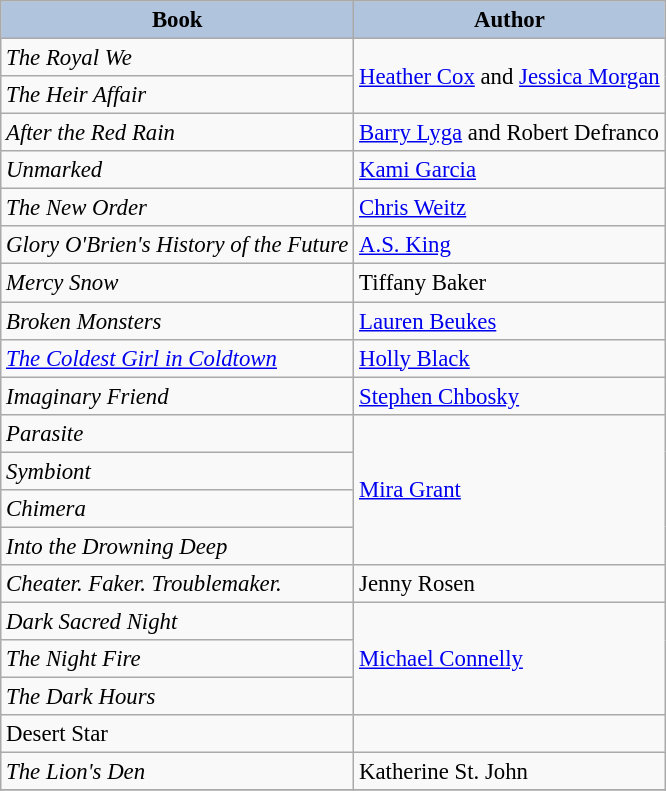<table class="wikitable" style="font-size:95%;">
<tr>
<th style="background:#B0C4DE;">Book</th>
<th style="background:#B0C4DE;">Author</th>
</tr>
<tr>
<td><em>The Royal We</em></td>
<td rowspan=2><a href='#'>Heather Cox</a> and <a href='#'>Jessica Morgan</a></td>
</tr>
<tr>
<td><em>The Heir Affair</em></td>
</tr>
<tr>
<td><em>After the Red Rain</em></td>
<td><a href='#'>Barry Lyga</a> and Robert Defranco</td>
</tr>
<tr>
<td><em>Unmarked</em></td>
<td><a href='#'>Kami Garcia</a></td>
</tr>
<tr>
<td><em>The New Order</em></td>
<td><a href='#'>Chris Weitz</a></td>
</tr>
<tr>
<td><em>Glory O'Brien's History of the Future</em></td>
<td><a href='#'>A.S. King</a></td>
</tr>
<tr>
<td><em>Mercy Snow</em></td>
<td>Tiffany Baker</td>
</tr>
<tr>
<td><em>Broken Monsters</em></td>
<td><a href='#'>Lauren Beukes</a></td>
</tr>
<tr>
<td><em><a href='#'>The Coldest Girl in Coldtown</a></em></td>
<td><a href='#'>Holly Black</a></td>
</tr>
<tr>
<td><em>Imaginary Friend</em></td>
<td><a href='#'>Stephen Chbosky</a></td>
</tr>
<tr>
<td><em>Parasite</em></td>
<td rowspan=4><a href='#'>Mira Grant</a></td>
</tr>
<tr>
<td><em>Symbiont</em></td>
</tr>
<tr>
<td><em>Chimera</em></td>
</tr>
<tr>
<td><em>Into the Drowning Deep</em></td>
</tr>
<tr>
<td><em>Cheater. Faker. Troublemaker.</em></td>
<td>Jenny Rosen</td>
</tr>
<tr>
<td><em>Dark Sacred Night</em></td>
<td rowspan=3><a href='#'>Michael Connelly</a></td>
</tr>
<tr>
<td><em>The Night Fire</em></td>
</tr>
<tr>
<td><em>The Dark Hours</em></td>
</tr>
<tr>
<td>Desert Star</td>
</tr>
<tr>
<td><em>The Lion's Den</em></td>
<td>Katherine St. John</td>
</tr>
<tr>
</tr>
</table>
